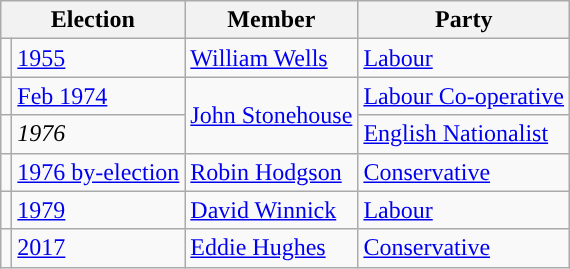<table class="wikitable">
<tr>
<th colspan="2">Election</th>
<th>Member</th>
<th>Party</th>
</tr>
<tr>
<td style="color:inherit;background-color: "></td>
<td><a href='#'>1955</a></td>
<td><a href='#'>William Wells</a></td>
<td><a href='#'>Labour</a></td>
</tr>
<tr>
<td style="color:inherit;background-color: "></td>
<td><a href='#'>Feb 1974</a></td>
<td rowspan="2"><a href='#'>John Stonehouse</a></td>
<td><a href='#'>Labour Co-operative</a></td>
</tr>
<tr>
<td style="color:inherit;background-color: "></td>
<td><em>1976</em></td>
<td><a href='#'>English Nationalist</a></td>
</tr>
<tr>
<td style="color:inherit;background-color: "></td>
<td><a href='#'>1976 by-election</a></td>
<td><a href='#'>Robin Hodgson</a></td>
<td><a href='#'>Conservative</a></td>
</tr>
<tr>
<td style="color:inherit;background-color: "></td>
<td><a href='#'>1979</a></td>
<td><a href='#'>David Winnick</a></td>
<td><a href='#'>Labour</a></td>
</tr>
<tr>
<td style="color:inherit;background-color: "></td>
<td><a href='#'>2017</a></td>
<td><a href='#'>Eddie Hughes</a></td>
<td><a href='#'>Conservative</a></td>
</tr>
</table>
